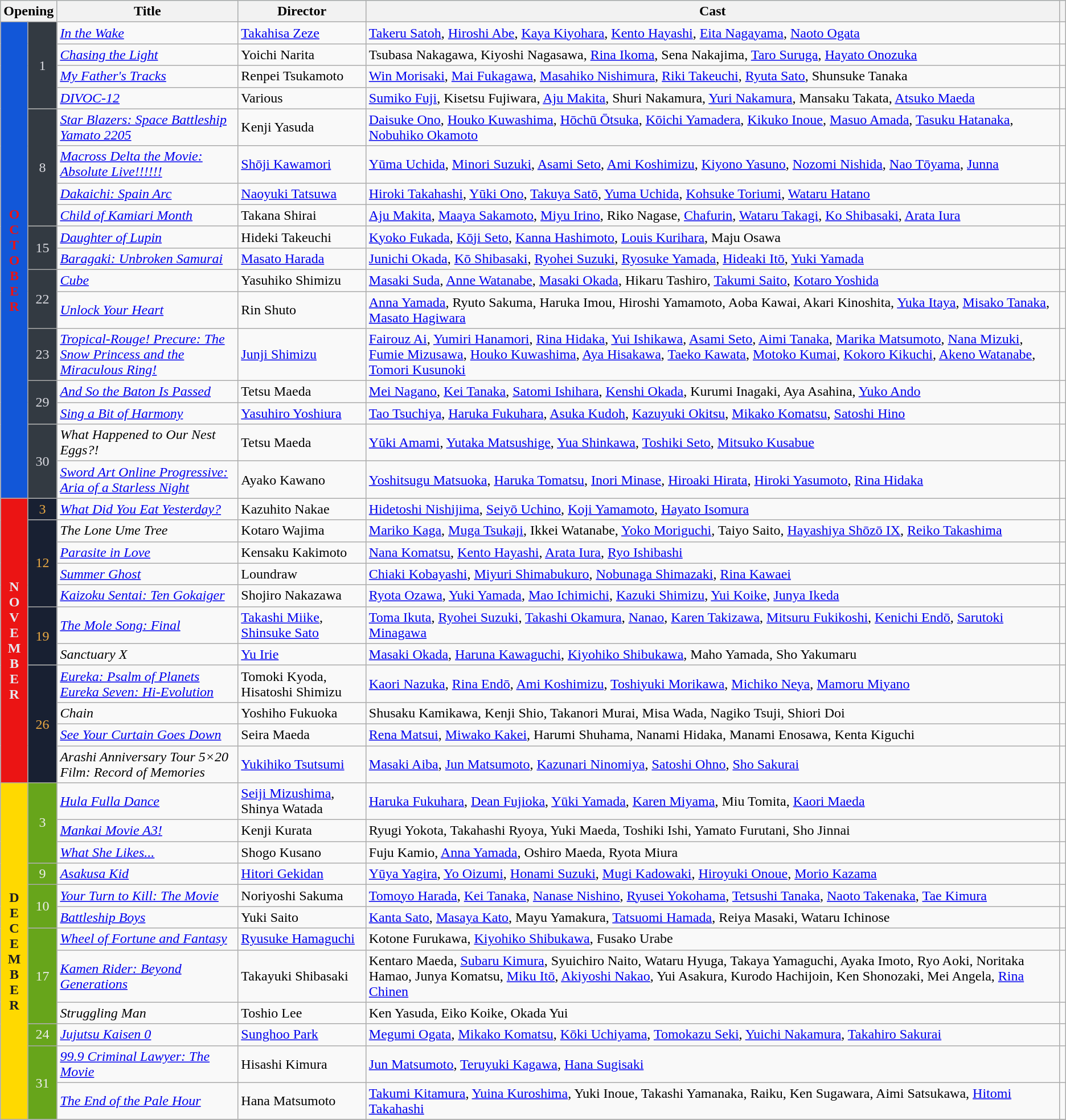<table class="wikitable sortable">
<tr style="background:#b0e0e6; text-align:center">
<th colspan="2">Opening</th>
<th style="width:17%">Title</th>
<th style="width:12%">Director</th>
<th>Cast</th>
<th></th>
</tr>
<tr>
<th rowspan="17" style="text-align:center; background:#1257D8; color:#EB1414;">O<br>C<br>T<br>O<br>B<br>E<br>R</th>
<td rowspan="4" style="text-align:center; background:#333A42; color:#DCDCE2;">1</td>
<td><em><a href='#'>In the Wake</a></em></td>
<td><a href='#'>Takahisa Zeze</a></td>
<td><a href='#'>Takeru Satoh</a>, <a href='#'>Hiroshi Abe</a>, <a href='#'>Kaya Kiyohara</a>, <a href='#'>Kento Hayashi</a>, <a href='#'>Eita Nagayama</a>, <a href='#'>Naoto Ogata</a></td>
<td></td>
</tr>
<tr>
<td><em><a href='#'>Chasing the Light</a></em></td>
<td>Yoichi Narita</td>
<td>Tsubasa Nakagawa, Kiyoshi Nagasawa, <a href='#'>Rina Ikoma</a>, Sena Nakajima, <a href='#'>Taro Suruga</a>, <a href='#'>Hayato Onozuka</a></td>
<td></td>
</tr>
<tr>
<td><em><a href='#'>My Father's Tracks</a></em></td>
<td>Renpei Tsukamoto</td>
<td><a href='#'>Win Morisaki</a>, <a href='#'>Mai Fukagawa</a>, <a href='#'>Masahiko Nishimura</a>, <a href='#'>Riki Takeuchi</a>, <a href='#'>Ryuta Sato</a>, Shunsuke Tanaka</td>
<td></td>
</tr>
<tr>
<td><em><a href='#'>DIVOC-12</a></em></td>
<td>Various</td>
<td><a href='#'>Sumiko Fuji</a>, Kisetsu Fujiwara, <a href='#'>Aju Makita</a>, Shuri Nakamura, <a href='#'>Yuri Nakamura</a>, Mansaku Takata, <a href='#'>Atsuko Maeda</a></td>
<td></td>
</tr>
<tr>
<td rowspan="4" style="text-align:center; background:#333A42; color:#DCDCE2;">8</td>
<td><em><a href='#'>Star Blazers: Space Battleship Yamato 2205</a></em></td>
<td>Kenji Yasuda</td>
<td><a href='#'>Daisuke Ono</a>, <a href='#'>Houko Kuwashima</a>, <a href='#'>Hōchū Ōtsuka</a>, <a href='#'>Kōichi Yamadera</a>, <a href='#'>Kikuko Inoue</a>, <a href='#'>Masuo Amada</a>, <a href='#'>Tasuku Hatanaka</a>, <a href='#'>Nobuhiko Okamoto</a></td>
<td></td>
</tr>
<tr>
<td><em><a href='#'>Macross Delta the Movie: Absolute Live!!!!!!</a></em></td>
<td><a href='#'>Shōji Kawamori</a></td>
<td><a href='#'>Yūma Uchida</a>, <a href='#'>Minori Suzuki</a>, <a href='#'>Asami Seto</a>, <a href='#'>Ami Koshimizu</a>, <a href='#'>Kiyono Yasuno</a>, <a href='#'>Nozomi Nishida</a>, <a href='#'>Nao Tōyama</a>, <a href='#'>Junna</a></td>
<td></td>
</tr>
<tr>
<td><em><a href='#'>Dakaichi: Spain Arc</a></em></td>
<td><a href='#'>Naoyuki Tatsuwa</a></td>
<td><a href='#'>Hiroki Takahashi</a>, <a href='#'>Yūki Ono</a>, <a href='#'>Takuya Satō</a>, <a href='#'>Yuma Uchida</a>, <a href='#'>Kohsuke Toriumi</a>, <a href='#'>Wataru Hatano</a></td>
<td></td>
</tr>
<tr>
<td><em><a href='#'>Child of Kamiari Month</a></em></td>
<td>Takana Shirai</td>
<td><a href='#'>Aju Makita</a>, <a href='#'>Maaya Sakamoto</a>, <a href='#'>Miyu Irino</a>, Riko Nagase, <a href='#'>Chafurin</a>, <a href='#'>Wataru Takagi</a>, <a href='#'>Ko Shibasaki</a>, <a href='#'>Arata Iura</a></td>
<td></td>
</tr>
<tr>
<td rowspan="2" style="text-align:center; background:#333A42; color:#DCDCE2;">15</td>
<td><em><a href='#'>Daughter of Lupin</a></em></td>
<td>Hideki Takeuchi</td>
<td><a href='#'>Kyoko Fukada</a>, <a href='#'>Kōji Seto</a>, <a href='#'>Kanna Hashimoto</a>, <a href='#'>Louis Kurihara</a>, Maju Osawa</td>
<td></td>
</tr>
<tr>
<td><em><a href='#'>Baragaki: Unbroken Samurai</a></em></td>
<td><a href='#'>Masato Harada</a></td>
<td><a href='#'>Junichi Okada</a>, <a href='#'>Kō Shibasaki</a>, <a href='#'>Ryohei Suzuki</a>, <a href='#'>Ryosuke Yamada</a>, <a href='#'>Hideaki Itō</a>, <a href='#'>Yuki Yamada</a></td>
<td></td>
</tr>
<tr>
<td rowspan="2" style="text-align:center; background:#333A42; color:#DCDCE2;">22</td>
<td><em><a href='#'>Cube</a></em></td>
<td>Yasuhiko Shimizu</td>
<td><a href='#'>Masaki Suda</a>, <a href='#'>Anne Watanabe</a>, <a href='#'>Masaki Okada</a>, Hikaru Tashiro, <a href='#'>Takumi Saito</a>, <a href='#'>Kotaro Yoshida</a></td>
<td></td>
</tr>
<tr>
<td><em><a href='#'>Unlock Your Heart</a></em></td>
<td>Rin Shuto</td>
<td><a href='#'>Anna Yamada</a>, Ryuto Sakuma, Haruka Imou, Hiroshi Yamamoto, Aoba Kawai, Akari Kinoshita, <a href='#'>Yuka Itaya</a>, <a href='#'>Misako Tanaka</a>, <a href='#'>Masato Hagiwara</a></td>
<td></td>
</tr>
<tr>
<td rowspan="1" style="text-align:center; background:#333A42; color:#DCDCE2;">23</td>
<td><em><a href='#'>Tropical-Rouge! Precure: The Snow Princess and the Miraculous Ring!</a></em></td>
<td><a href='#'>Junji Shimizu</a></td>
<td><a href='#'>Fairouz Ai</a>, <a href='#'>Yumiri Hanamori</a>, <a href='#'>Rina Hidaka</a>, <a href='#'>Yui Ishikawa</a>, <a href='#'>Asami Seto</a>,  <a href='#'>Aimi Tanaka</a>, <a href='#'>Marika Matsumoto</a>, <a href='#'>Nana Mizuki</a>, <a href='#'>Fumie Mizusawa</a>, <a href='#'>Houko Kuwashima</a>, <a href='#'>Aya Hisakawa</a>, <a href='#'>Taeko Kawata</a>, <a href='#'>Motoko Kumai</a>, <a href='#'>Kokoro Kikuchi</a>, <a href='#'>Akeno Watanabe</a>, <a href='#'>Tomori Kusunoki</a></td>
<td></td>
</tr>
<tr>
<td rowspan="2" style="text-align:center; background:#333A42; color:#DCDCE2;">29</td>
<td><em><a href='#'>And So the Baton Is Passed</a></em></td>
<td>Tetsu Maeda</td>
<td><a href='#'>Mei Nagano</a>, <a href='#'>Kei Tanaka</a>, <a href='#'>Satomi Ishihara</a>, <a href='#'>Kenshi Okada</a>, Kurumi Inagaki, Aya Asahina, <a href='#'>Yuko Ando</a></td>
<td></td>
</tr>
<tr>
<td><em><a href='#'>Sing a Bit of Harmony</a></em></td>
<td><a href='#'>Yasuhiro Yoshiura</a></td>
<td><a href='#'>Tao Tsuchiya</a>, <a href='#'>Haruka Fukuhara</a>, <a href='#'>Asuka Kudoh</a>, <a href='#'>Kazuyuki Okitsu</a>, <a href='#'>Mikako Komatsu</a>, <a href='#'>Satoshi Hino</a></td>
<td></td>
</tr>
<tr>
<td rowspan="2" style="text-align:center; background:#333A42; color:#DCDCE2;">30</td>
<td><em>What Happened to Our Nest Eggs?!</em></td>
<td>Tetsu Maeda</td>
<td><a href='#'>Yūki Amami</a>, <a href='#'>Yutaka Matsushige</a>, <a href='#'>Yua Shinkawa</a>, <a href='#'>Toshiki Seto</a>, <a href='#'>Mitsuko Kusabue</a></td>
<td></td>
</tr>
<tr>
<td><em><a href='#'>Sword Art Online Progressive: Aria of a Starless Night</a></em></td>
<td>Ayako Kawano</td>
<td><a href='#'>Yoshitsugu Matsuoka</a>, <a href='#'>Haruka Tomatsu</a>, <a href='#'>Inori Minase</a>, <a href='#'>Hiroaki Hirata</a>, <a href='#'>Hiroki Yasumoto</a>, <a href='#'>Rina Hidaka</a></td>
<td></td>
</tr>
<tr>
<th rowspan="11" style="text-align:center; background:#EB1414; color:#E4E8EF;">N<br>O<br>V<br>E<br>M<br>B<br>E<br>R</th>
<td rowspan="1" style="text-align:center; background:#182032; color:#EDAB43;">3</td>
<td><em><a href='#'>What Did You Eat Yesterday?</a></em></td>
<td>Kazuhito Nakae</td>
<td><a href='#'>Hidetoshi Nishijima</a>, <a href='#'>Seiyō Uchino</a>, <a href='#'>Koji Yamamoto</a>, <a href='#'>Hayato Isomura</a></td>
<td></td>
</tr>
<tr>
<td rowspan="4" style="text-align:center; background:#182032; color:#EDAB43;">12</td>
<td><em>The Lone Ume Tree</em></td>
<td>Kotaro Wajima</td>
<td><a href='#'>Mariko Kaga</a>, <a href='#'>Muga Tsukaji</a>, Ikkei Watanabe, <a href='#'>Yoko Moriguchi</a>, Taiyo Saito, <a href='#'>Hayashiya Shōzō IX</a>, <a href='#'>Reiko Takashima</a></td>
<td></td>
</tr>
<tr>
<td><em><a href='#'>Parasite in Love</a></em></td>
<td>Kensaku Kakimoto</td>
<td><a href='#'>Nana Komatsu</a>, <a href='#'>Kento Hayashi</a>, <a href='#'>Arata Iura</a>, <a href='#'>Ryo Ishibashi</a></td>
<td></td>
</tr>
<tr>
<td><em><a href='#'>Summer Ghost</a></em></td>
<td>Loundraw</td>
<td><a href='#'>Chiaki Kobayashi</a>, <a href='#'>Miyuri Shimabukuro</a>, <a href='#'>Nobunaga Shimazaki</a>, <a href='#'>Rina Kawaei</a></td>
<td></td>
</tr>
<tr>
<td><em><a href='#'>Kaizoku Sentai: Ten Gokaiger</a></em></td>
<td>Shojiro Nakazawa</td>
<td><a href='#'>Ryota Ozawa</a>, <a href='#'>Yuki Yamada</a>, <a href='#'>Mao Ichimichi</a>, <a href='#'>Kazuki Shimizu</a>, <a href='#'>Yui Koike</a>, <a href='#'>Junya Ikeda</a></td>
<td></td>
</tr>
<tr>
<td rowspan="2" style="text-align:center; background:#182032; color:#EDAB43;">19</td>
<td><em><a href='#'>The Mole Song: Final</a></em></td>
<td><a href='#'>Takashi Miike</a>, <a href='#'>Shinsuke Sato</a></td>
<td><a href='#'>Toma Ikuta</a>, <a href='#'>Ryohei Suzuki</a>, <a href='#'>Takashi Okamura</a>, <a href='#'>Nanao</a>, <a href='#'>Karen Takizawa</a>, <a href='#'>Mitsuru Fukikoshi</a>, <a href='#'>Kenichi Endō</a>, <a href='#'>Sarutoki Minagawa</a></td>
<td></td>
</tr>
<tr>
<td><em>Sanctuary X</em></td>
<td><a href='#'>Yu Irie</a></td>
<td><a href='#'>Masaki Okada</a>, <a href='#'>Haruna Kawaguchi</a>, <a href='#'>Kiyohiko Shibukawa</a>, Maho Yamada, Sho Yakumaru</td>
<td></td>
</tr>
<tr>
<td rowspan="4" style="text-align:center; background:#182032; color:#EDAB43;">26</td>
<td><em><a href='#'>Eureka: Psalm of Planets Eureka Seven: Hi-Evolution</a></em></td>
<td>Tomoki Kyoda, Hisatoshi Shimizu</td>
<td><a href='#'>Kaori Nazuka</a>, <a href='#'>Rina Endō</a>, <a href='#'>Ami Koshimizu</a>, <a href='#'>Toshiyuki Morikawa</a>, <a href='#'>Michiko Neya</a>, <a href='#'>Mamoru Miyano</a></td>
<td></td>
</tr>
<tr>
<td><em>Chain</em></td>
<td>Yoshiho Fukuoka</td>
<td>Shusaku Kamikawa, Kenji Shio, Takanori Murai, Misa Wada, Nagiko Tsuji, Shiori Doi</td>
<td></td>
</tr>
<tr>
<td><em><a href='#'>See Your Curtain Goes Down</a></em></td>
<td>Seira Maeda</td>
<td><a href='#'>Rena Matsui</a>, <a href='#'>Miwako Kakei</a>, Harumi Shuhama, Nanami Hidaka, Manami Enosawa, Kenta Kiguchi</td>
<td></td>
</tr>
<tr>
<td><em>Arashi Anniversary Tour 5×20 Film: Record of Memories</em></td>
<td><a href='#'>Yukihiko Tsutsumi</a></td>
<td><a href='#'>Masaki Aiba</a>, <a href='#'>Jun Matsumoto</a>, <a href='#'>Kazunari Ninomiya</a>, <a href='#'>Satoshi Ohno</a>, <a href='#'>Sho Sakurai</a></td>
<td></td>
</tr>
<tr>
<th rowspan="12" style="text-align:center; background:#FFD900; color:#1C1D24;">D<br>E<br>C<br>E<br>M<br>B<br>E<br>R</th>
<td rowspan="3" style="text-align:center; background:#67A51B; color:#EEEEF0;">3</td>
<td><em><a href='#'>Hula Fulla Dance</a></em></td>
<td><a href='#'>Seiji Mizushima</a>, Shinya Watada</td>
<td><a href='#'>Haruka Fukuhara</a>, <a href='#'>Dean Fujioka</a>, <a href='#'>Yūki Yamada</a>, <a href='#'>Karen Miyama</a>, Miu Tomita, <a href='#'>Kaori Maeda</a></td>
<td></td>
</tr>
<tr>
<td><em><a href='#'>Mankai Movie A3!</a></em></td>
<td>Kenji Kurata</td>
<td>Ryugi Yokota, Takahashi Ryoya, Yuki Maeda, Toshiki Ishi, Yamato Furutani, Sho Jinnai</td>
<td></td>
</tr>
<tr>
<td><em><a href='#'>What She Likes...</a></em></td>
<td>Shogo Kusano</td>
<td>Fuju Kamio, <a href='#'>Anna Yamada</a>, Oshiro Maeda, Ryota Miura</td>
<td></td>
</tr>
<tr>
<td rowspan="1" style="text-align:center; background:#67A51B; color:#EEEEF0;">9</td>
<td><em><a href='#'>Asakusa Kid</a></em></td>
<td><a href='#'>Hitori Gekidan</a></td>
<td><a href='#'>Yūya Yagira</a>, <a href='#'>Yo Oizumi</a>, <a href='#'>Honami Suzuki</a>, <a href='#'>Mugi Kadowaki</a>, <a href='#'>Hiroyuki Onoue</a>, <a href='#'>Morio Kazama</a></td>
<td></td>
</tr>
<tr>
<td rowspan="2" style="text-align:center; background:#67A51B; color:#EEEEF0;">10</td>
<td><em><a href='#'>Your Turn to Kill: The Movie</a></em></td>
<td>Noriyoshi Sakuma</td>
<td><a href='#'>Tomoyo Harada</a>, <a href='#'>Kei Tanaka</a>, <a href='#'>Nanase Nishino</a>, <a href='#'>Ryusei Yokohama</a>, <a href='#'>Tetsushi Tanaka</a>, <a href='#'>Naoto Takenaka</a>, <a href='#'>Tae Kimura</a></td>
<td></td>
</tr>
<tr>
<td><em><a href='#'>Battleship Boys</a></em></td>
<td>Yuki Saito</td>
<td><a href='#'>Kanta Sato</a>, <a href='#'>Masaya Kato</a>, Mayu Yamakura, <a href='#'>Tatsuomi Hamada</a>, Reiya Masaki, Wataru Ichinose</td>
<td></td>
</tr>
<tr>
<td rowspan="3" style="text-align:center; background:#67A51B; color:#EEEEF0;">17</td>
<td><em><a href='#'>Wheel of Fortune and Fantasy</a></em></td>
<td><a href='#'>Ryusuke Hamaguchi</a></td>
<td>Kotone Furukawa, <a href='#'>Kiyohiko Shibukawa</a>, Fusako Urabe</td>
<td></td>
</tr>
<tr>
<td><em><a href='#'>Kamen Rider: Beyond Generations</a></em></td>
<td>Takayuki Shibasaki</td>
<td>Kentaro Maeda, <a href='#'>Subaru Kimura</a>, Syuichiro Naito,  Wataru Hyuga, Takaya Yamaguchi, Ayaka Imoto, Ryo Aoki, Noritaka Hamao, Junya Komatsu, <a href='#'>Miku Itō</a>, <a href='#'>Akiyoshi Nakao</a>, Yui Asakura, Kurodo Hachijoin, Ken Shonozaki, Mei Angela, <a href='#'>Rina Chinen</a></td>
<td></td>
</tr>
<tr>
<td><em>Struggling Man</em></td>
<td>Toshio Lee</td>
<td>Ken Yasuda, Eiko Koike, Okada Yui</td>
<td></td>
</tr>
<tr>
<td rowspan="1" style="text-align:center; background:#67A51B; color:#EEEEF0;">24</td>
<td><em><a href='#'>Jujutsu Kaisen 0</a></em></td>
<td><a href='#'>Sunghoo Park</a></td>
<td><a href='#'>Megumi Ogata</a>, <a href='#'>Mikako Komatsu</a>, <a href='#'>Kōki Uchiyama</a>, <a href='#'>Tomokazu Seki</a>, <a href='#'>Yuichi Nakamura</a>, <a href='#'>Takahiro Sakurai</a></td>
<td></td>
</tr>
<tr>
<td rowspan="2" style="text-align:center; background:#67A51B; color:#EEEEF0;">31</td>
<td><em><a href='#'>99.9 Criminal Lawyer: The Movie</a></em></td>
<td>Hisashi Kimura</td>
<td><a href='#'>Jun Matsumoto</a>, <a href='#'>Teruyuki Kagawa</a>, <a href='#'>Hana Sugisaki</a></td>
<td></td>
</tr>
<tr>
<td><em><a href='#'>The End of the Pale Hour</a></em></td>
<td>Hana Matsumoto</td>
<td><a href='#'>Takumi Kitamura</a>, <a href='#'>Yuina Kuroshima</a>, Yuki Inoue, Takashi Yamanaka, Raiku, Ken Sugawara, Aimi Satsukawa, <a href='#'>Hitomi Takahashi</a></td>
<td></td>
</tr>
<tr>
</tr>
</table>
